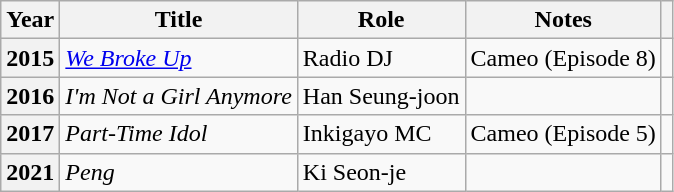<table class="wikitable plainrowheaders sortable">
<tr>
<th scope="col">Year</th>
<th scope="col">Title</th>
<th scope="col">Role</th>
<th scope="col">Notes</th>
<th scope="col" class="unsortable"></th>
</tr>
<tr>
<th scope="row">2015</th>
<td><em><a href='#'>We Broke Up</a></em></td>
<td>Radio DJ</td>
<td>Cameo (Episode 8)</td>
<td style="text-align:center"></td>
</tr>
<tr>
<th scope="row">2016</th>
<td><em>I'm Not a Girl Anymore</em></td>
<td>Han Seung-joon</td>
<td></td>
<td style="text-align:center"></td>
</tr>
<tr>
<th scope="row">2017</th>
<td><em>Part-Time Idol</em></td>
<td>Inkigayo MC</td>
<td>Cameo (Episode 5)</td>
<td style="text-align:center"></td>
</tr>
<tr>
<th scope="row">2021</th>
<td><em>Peng</em></td>
<td>Ki Seon-je</td>
<td></td>
<td style="text-align:center"></td>
</tr>
</table>
